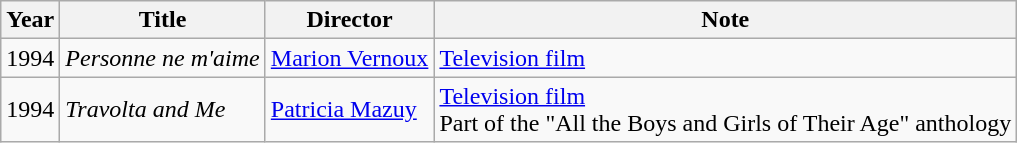<table class="wikitable plainrowheaders sortable">
<tr>
<th>Year</th>
<th>Title</th>
<th>Director</th>
<th>Note</th>
</tr>
<tr>
<td>1994</td>
<td><em>Personne ne m'aime</em></td>
<td><a href='#'>Marion Vernoux</a></td>
<td><a href='#'>Television film</a></td>
</tr>
<tr>
<td>1994</td>
<td><em>Travolta and Me</em></td>
<td><a href='#'>Patricia Mazuy</a></td>
<td><a href='#'>Television film</a><br>Part of the "All the Boys and Girls of Their Age" anthology</td>
</tr>
</table>
